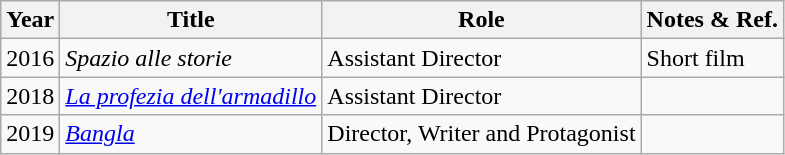<table class="wikitable sortable">
<tr>
<th>Year</th>
<th>Title</th>
<th>Role</th>
<th class="unsortable">Notes & Ref.</th>
</tr>
<tr>
<td>2016</td>
<td><em>Spazio alle storie</em></td>
<td>Assistant Director</td>
<td>Short film</td>
</tr>
<tr>
<td>2018</td>
<td><em><a href='#'>La profezia dell'armadillo</a></em></td>
<td>Assistant Director</td>
<td></td>
</tr>
<tr>
<td>2019</td>
<td><em><a href='#'>Bangla</a></em></td>
<td>Director, Writer and Protagonist</td>
<td></td>
</tr>
</table>
